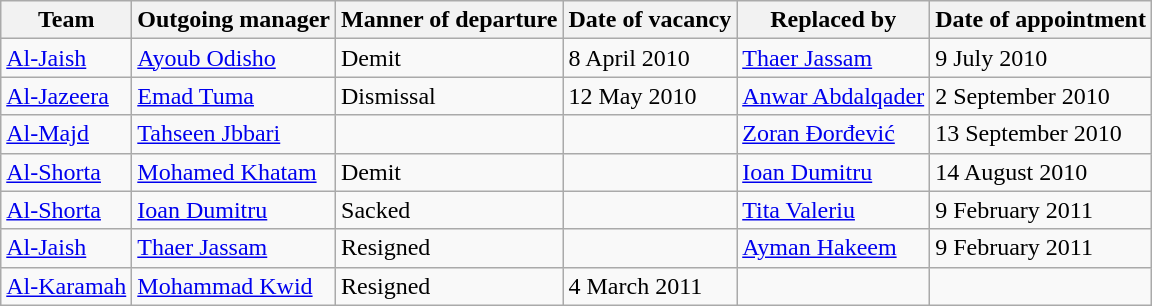<table class="wikitable sortable">
<tr>
<th>Team</th>
<th>Outgoing manager</th>
<th>Manner of departure</th>
<th>Date of vacancy</th>
<th>Replaced by</th>
<th>Date of appointment</th>
</tr>
<tr>
<td><a href='#'>Al-Jaish</a></td>
<td> <a href='#'>Ayoub Odisho</a></td>
<td>Demit</td>
<td>8 April 2010</td>
<td> <a href='#'>Thaer Jassam</a></td>
<td>9 July 2010 </td>
</tr>
<tr>
<td><a href='#'>Al-Jazeera</a></td>
<td> <a href='#'>Emad Tuma</a></td>
<td>Dismissal</td>
<td>12 May 2010</td>
<td> <a href='#'>Anwar Abdalqader</a></td>
<td>2 September 2010 </td>
</tr>
<tr>
<td><a href='#'>Al-Majd</a></td>
<td> <a href='#'>Tahseen Jbbari</a></td>
<td></td>
<td></td>
<td> <a href='#'>Zoran Đorđević</a></td>
<td>13 September 2010 </td>
</tr>
<tr>
<td><a href='#'>Al-Shorta</a></td>
<td> <a href='#'>Mohamed Khatam</a></td>
<td>Demit</td>
<td></td>
<td> <a href='#'>Ioan Dumitru</a></td>
<td>14 August 2010 </td>
</tr>
<tr>
<td><a href='#'>Al-Shorta</a></td>
<td> <a href='#'>Ioan Dumitru</a></td>
<td>Sacked</td>
<td></td>
<td> <a href='#'>Tita Valeriu</a></td>
<td>9 February 2011 </td>
</tr>
<tr>
<td><a href='#'>Al-Jaish</a></td>
<td> <a href='#'>Thaer Jassam</a></td>
<td>Resigned</td>
<td></td>
<td> <a href='#'>Ayman Hakeem</a></td>
<td>9 February 2011 </td>
</tr>
<tr>
<td><a href='#'>Al-Karamah</a></td>
<td> <a href='#'>Mohammad Kwid</a></td>
<td>Resigned</td>
<td>4 March 2011 </td>
<td></td>
<td></td>
</tr>
</table>
